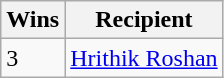<table class="wikitable">
<tr>
<th>Wins</th>
<th>Recipient</th>
</tr>
<tr>
<td>3</td>
<td><a href='#'>Hrithik Roshan</a></td>
</tr>
</table>
